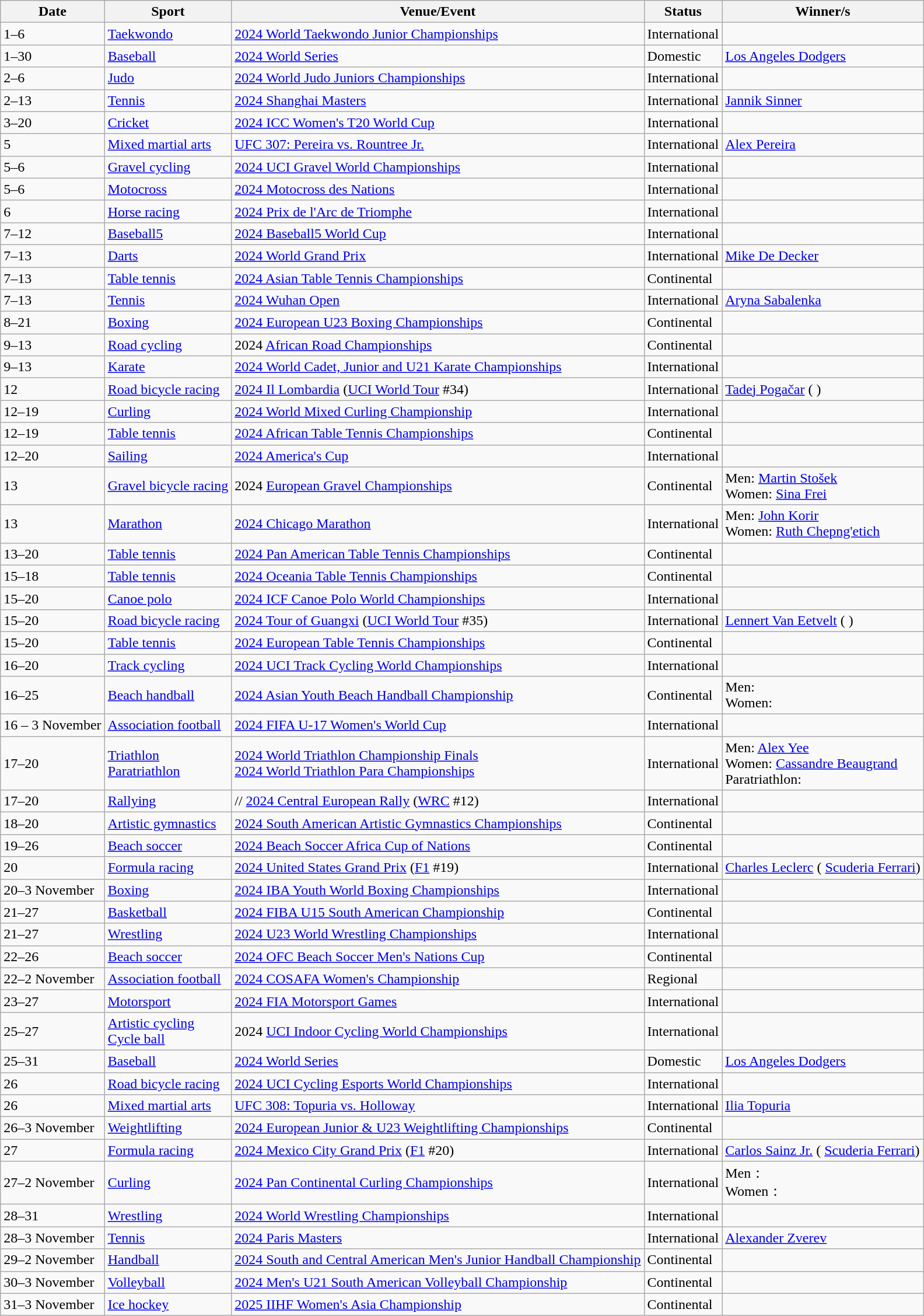<table class="wikitable source">
<tr>
<th>Date</th>
<th>Sport</th>
<th>Venue/Event</th>
<th>Status</th>
<th>Winner/s</th>
</tr>
<tr>
<td>1–6</td>
<td><a href='#'>Taekwondo</a></td>
<td> <a href='#'>2024 World Taekwondo Junior Championships</a></td>
<td>International</td>
<td></td>
</tr>
<tr>
<td>1–30</td>
<td><a href='#'>Baseball</a></td>
<td> <a href='#'>2024 World Series</a></td>
<td>Domestic</td>
<td> <a href='#'>Los Angeles Dodgers</a></td>
</tr>
<tr>
<td>2–6</td>
<td><a href='#'>Judo</a></td>
<td> <a href='#'>2024 World Judo Juniors Championships</a></td>
<td>International</td>
<td></td>
</tr>
<tr>
<td>2–13</td>
<td><a href='#'>Tennis</a></td>
<td> <a href='#'>2024 Shanghai Masters</a></td>
<td>International</td>
<td> <a href='#'>Jannik Sinner</a></td>
</tr>
<tr>
<td>3–20</td>
<td><a href='#'>Cricket</a></td>
<td> <a href='#'>2024 ICC Women's T20 World Cup</a></td>
<td>International</td>
<td></td>
</tr>
<tr>
<td>5</td>
<td><a href='#'>Mixed martial arts</a></td>
<td> <a href='#'>UFC 307: Pereira vs. Rountree Jr.</a></td>
<td>International</td>
<td> <a href='#'>Alex Pereira</a></td>
</tr>
<tr>
<td>5–6</td>
<td><a href='#'>Gravel cycling</a></td>
<td> <a href='#'>2024 UCI Gravel World Championships</a></td>
<td>International</td>
<td></td>
</tr>
<tr>
<td>5–6</td>
<td><a href='#'>Motocross</a></td>
<td> <a href='#'>2024 Motocross des Nations</a></td>
<td>International</td>
<td></td>
</tr>
<tr>
<td>6</td>
<td><a href='#'>Horse racing</a></td>
<td> <a href='#'>2024 Prix de l'Arc de Triomphe</a></td>
<td>International</td>
<td></td>
</tr>
<tr>
<td>7–12</td>
<td><a href='#'>Baseball5</a></td>
<td> <a href='#'>2024 Baseball5 World Cup</a></td>
<td>International</td>
<td></td>
</tr>
<tr>
<td>7–13</td>
<td><a href='#'>Darts</a></td>
<td> <a href='#'>2024 World Grand Prix</a></td>
<td>International</td>
<td> <a href='#'>Mike De Decker</a></td>
</tr>
<tr>
<td>7–13</td>
<td><a href='#'>Table tennis</a></td>
<td> <a href='#'>2024 Asian Table Tennis Championships</a></td>
<td>Continental</td>
<td></td>
</tr>
<tr>
<td>7–13</td>
<td><a href='#'>Tennis</a></td>
<td> <a href='#'>2024 Wuhan Open</a></td>
<td>International</td>
<td> <a href='#'>Aryna Sabalenka</a></td>
</tr>
<tr>
<td>8–21</td>
<td><a href='#'>Boxing</a></td>
<td> <a href='#'>2024 European U23 Boxing Championships</a></td>
<td>Continental</td>
<td></td>
</tr>
<tr>
<td>9–13</td>
<td><a href='#'>Road cycling</a></td>
<td> 2024 <a href='#'>African Road Championships</a></td>
<td>Continental</td>
<td></td>
</tr>
<tr>
<td>9–13</td>
<td><a href='#'>Karate</a></td>
<td> <a href='#'>2024 World Cadet, Junior and U21 Karate Championships</a></td>
<td>International</td>
<td></td>
</tr>
<tr>
<td>12</td>
<td><a href='#'>Road bicycle racing</a></td>
<td> <a href='#'>2024 Il Lombardia</a> (<a href='#'>UCI World Tour</a> #34)</td>
<td>International</td>
<td> <a href='#'>Tadej Pogačar</a> ( )</td>
</tr>
<tr>
<td>12–19</td>
<td><a href='#'>Curling</a></td>
<td> <a href='#'>2024 World Mixed Curling Championship</a></td>
<td>International</td>
<td></td>
</tr>
<tr>
<td>12–19</td>
<td><a href='#'>Table tennis</a></td>
<td> <a href='#'>2024 African Table Tennis Championships</a></td>
<td>Continental</td>
<td></td>
</tr>
<tr>
<td>12–20</td>
<td><a href='#'>Sailing</a></td>
<td> <a href='#'>2024 America's Cup</a></td>
<td>International</td>
<td></td>
</tr>
<tr>
<td>13</td>
<td><a href='#'>Gravel bicycle racing</a></td>
<td> 2024 <a href='#'>European Gravel Championships</a></td>
<td>Continental</td>
<td>Men:  <a href='#'>Martin Stošek</a><br>Women:  <a href='#'>Sina Frei</a></td>
</tr>
<tr>
<td>13</td>
<td><a href='#'>Marathon</a></td>
<td> <a href='#'>2024 Chicago Marathon</a></td>
<td>International</td>
<td>Men:  <a href='#'>John Korir</a><br>Women:  <a href='#'>Ruth Chepng'etich</a></td>
</tr>
<tr>
<td>13–20</td>
<td><a href='#'>Table tennis</a></td>
<td> <a href='#'>2024 Pan American Table Tennis Championships</a></td>
<td>Continental</td>
<td></td>
</tr>
<tr>
<td>15–18</td>
<td><a href='#'>Table tennis</a></td>
<td> <a href='#'>2024 Oceania Table Tennis Championships</a></td>
<td>Continental</td>
<td></td>
</tr>
<tr>
<td>15–20</td>
<td><a href='#'>Canoe polo</a></td>
<td> <a href='#'>2024 ICF Canoe Polo World Championships</a></td>
<td>International</td>
<td></td>
</tr>
<tr>
<td>15–20</td>
<td><a href='#'>Road bicycle racing</a></td>
<td> <a href='#'>2024 Tour of Guangxi</a> (<a href='#'>UCI World Tour</a> #35)</td>
<td>International</td>
<td> <a href='#'>Lennert Van Eetvelt</a> ( )</td>
</tr>
<tr>
<td>15–20</td>
<td><a href='#'>Table tennis</a></td>
<td> <a href='#'>2024 European Table Tennis Championships</a></td>
<td>Continental</td>
<td></td>
</tr>
<tr>
<td>16–20</td>
<td><a href='#'>Track cycling</a></td>
<td> <a href='#'>2024 UCI Track Cycling World Championships</a></td>
<td>International</td>
<td></td>
</tr>
<tr>
<td>16–25</td>
<td><a href='#'>Beach handball</a></td>
<td> <a href='#'>2024 Asian Youth Beach Handball Championship</a></td>
<td>Continental</td>
<td>Men: <br>Women: </td>
</tr>
<tr>
<td>16 – 3 November</td>
<td><a href='#'>Association football</a></td>
<td> <a href='#'>2024 FIFA U-17 Women's World Cup</a></td>
<td>International</td>
<td></td>
</tr>
<tr>
<td>17–20</td>
<td><a href='#'>Triathlon</a><br><a href='#'>Paratriathlon</a></td>
<td> <a href='#'>2024 World Triathlon Championship Finals</a><br> <a href='#'>2024 World Triathlon Para Championships</a></td>
<td>International</td>
<td>Men:  <a href='#'>Alex Yee</a><br>Women:  <a href='#'>Cassandre Beaugrand</a><br>Paratriathlon: </td>
</tr>
<tr>
<td>17–20</td>
<td><a href='#'>Rallying</a></td>
<td>// <a href='#'>2024 Central European Rally</a> (<a href='#'>WRC</a> #12)</td>
<td>International</td>
<td></td>
</tr>
<tr>
<td>18–20</td>
<td><a href='#'>Artistic gymnastics</a></td>
<td> <a href='#'>2024 South American Artistic Gymnastics Championships</a></td>
<td>Continental</td>
<td></td>
</tr>
<tr>
<td>19–26</td>
<td><a href='#'>Beach soccer</a></td>
<td> <a href='#'>2024 Beach Soccer Africa Cup of Nations</a></td>
<td>Continental</td>
<td></td>
</tr>
<tr>
<td>20</td>
<td><a href='#'>Formula racing</a></td>
<td> <a href='#'>2024 United States Grand Prix</a> (<a href='#'>F1</a> #19)</td>
<td>International</td>
<td> <a href='#'>Charles Leclerc</a> ( <a href='#'>Scuderia Ferrari</a>)</td>
</tr>
<tr>
<td>20–3 November</td>
<td><a href='#'>Boxing</a></td>
<td> <a href='#'>2024 IBA Youth World Boxing Championships</a></td>
<td>International</td>
<td></td>
</tr>
<tr>
<td>21–27</td>
<td><a href='#'>Basketball</a></td>
<td> <a href='#'>2024 FIBA U15 South American Championship</a></td>
<td>Continental</td>
<td></td>
</tr>
<tr>
<td>21–27</td>
<td><a href='#'>Wrestling</a></td>
<td> <a href='#'>2024 U23 World Wrestling Championships</a></td>
<td>International</td>
<td></td>
</tr>
<tr>
<td>22–26</td>
<td><a href='#'>Beach soccer</a></td>
<td> <a href='#'>2024 OFC Beach Soccer Men's Nations Cup</a></td>
<td>Continental</td>
<td></td>
</tr>
<tr>
<td>22–2 November</td>
<td><a href='#'>Association football</a></td>
<td> <a href='#'>2024 COSAFA Women's Championship</a></td>
<td>Regional</td>
<td></td>
</tr>
<tr>
<td>23–27</td>
<td><a href='#'>Motorsport</a></td>
<td> <a href='#'>2024 FIA Motorsport Games</a></td>
<td>International</td>
<td></td>
</tr>
<tr>
<td>25–27</td>
<td><a href='#'>Artistic cycling</a><br><a href='#'>Cycle ball</a></td>
<td> 2024 <a href='#'>UCI Indoor Cycling World Championships</a></td>
<td>International</td>
<td></td>
</tr>
<tr>
<td>25–31</td>
<td><a href='#'>Baseball</a></td>
<td> <a href='#'>2024 World Series</a></td>
<td>Domestic</td>
<td> <a href='#'>Los Angeles Dodgers</a></td>
</tr>
<tr>
<td>26</td>
<td><a href='#'>Road bicycle racing</a></td>
<td> <a href='#'>2024 UCI Cycling Esports World Championships</a></td>
<td>International</td>
<td></td>
</tr>
<tr>
<td>26</td>
<td><a href='#'>Mixed martial arts</a></td>
<td> <a href='#'>UFC 308: Topuria vs. Holloway</a></td>
<td>International</td>
<td> <a href='#'>Ilia Topuria</a></td>
</tr>
<tr>
<td>26–3 November</td>
<td><a href='#'>Weightlifting</a></td>
<td> <a href='#'>2024 European Junior & U23 Weightlifting Championships</a></td>
<td>Continental</td>
<td></td>
</tr>
<tr>
<td>27</td>
<td><a href='#'>Formula racing</a></td>
<td> <a href='#'>2024 Mexico City Grand Prix</a> (<a href='#'>F1</a> #20)</td>
<td>International</td>
<td> <a href='#'>Carlos Sainz Jr.</a> ( <a href='#'>Scuderia Ferrari</a>)</td>
</tr>
<tr>
<td>27–2 November</td>
<td><a href='#'>Curling</a></td>
<td> <a href='#'>2024 Pan Continental Curling Championships</a></td>
<td>International</td>
<td>Men： <br> Women： </td>
</tr>
<tr>
<td>28–31</td>
<td><a href='#'>Wrestling</a></td>
<td> <a href='#'>2024 World Wrestling Championships</a></td>
<td>International</td>
<td></td>
</tr>
<tr>
<td>28–3 November</td>
<td><a href='#'>Tennis</a></td>
<td> <a href='#'>2024 Paris Masters</a></td>
<td>International</td>
<td> <a href='#'>Alexander Zverev</a></td>
</tr>
<tr>
<td>29–2 November</td>
<td><a href='#'>Handball</a></td>
<td> <a href='#'>2024 South and Central American Men's Junior Handball Championship</a></td>
<td>Continental</td>
<td></td>
</tr>
<tr>
<td>30–3 November</td>
<td><a href='#'>Volleyball</a></td>
<td> <a href='#'>2024 Men's U21 South American Volleyball Championship</a></td>
<td>Continental</td>
<td></td>
</tr>
<tr>
<td>31–3 November</td>
<td><a href='#'>Ice hockey</a></td>
<td> <a href='#'>2025 IIHF Women's Asia Championship</a></td>
<td>Continental</td>
<td></td>
</tr>
</table>
